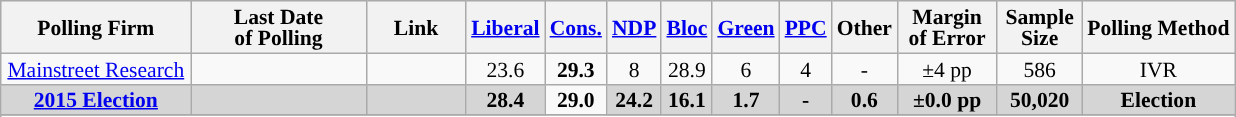<table class="wikitable sortable" style="text-align:center;font-size:90%;line-height:14px;">
<tr style="background:#e9e9e9;">
<th style="width:120px">Polling Firm</th>
<th style="width:110px">Last Date<br>of Polling</th>
<th style="width:60px" class="unsortable">Link</th>
<th style="background-color:"><strong><a href='#'>Liberal</a></strong></th>
<th style="background-color:"><strong><a href='#'>Cons.</a></strong></th>
<th style="background-color:"><strong><a href='#'>NDP</a></strong></th>
<th style="background-color:"><strong><a href='#'>Bloc</a></strong></th>
<th style="background-color:"><strong><a href='#'>Green</a></strong></th>
<th style="background-color:"><strong><a href='#'>PPC</a></strong></th>
<th style="background-color:"><strong>Other</strong></th>
<th style="width:60px;" class=unsortable>Margin<br>of Error</th>
<th style="width:50px;" class=unsortable>Sample<br>Size</th>
<th class=unsortable>Polling Method</th>
</tr>
<tr>
<td><a href='#'>Mainstreet Research</a></td>
<td></td>
<td></td>
<td>23.6</td>
<td><strong>29.3</strong></td>
<td>8</td>
<td>28.9</td>
<td>6</td>
<td>4</td>
<td>-</td>
<td>±4 pp</td>
<td>586</td>
<td>IVR</td>
</tr>
<tr>
<td style="background:#D5D5D5"><strong><a href='#'>2015 Election</a></strong></td>
<td style="background:#D5D5D5"><strong></strong></td>
<td style="background:#D5D5D5"></td>
<td style="background:#D5D5D5"><strong>28.4</strong></td>
<td><strong>29.0</strong></td>
<td style="background:#D5D5D5"><strong>24.2</strong></td>
<td style="background:#D5D5D5"><strong>16.1</strong></td>
<td style="background:#D5D5D5"><strong>1.7</strong></td>
<td style="background:#D5D5D5"><strong>-</strong></td>
<td style="background:#D5D5D5"><strong>0.6</strong></td>
<td style="background:#D5D5D5"><strong>±0.0 pp</strong></td>
<td style="background:#D5D5D5"><strong>50,020</strong></td>
<td style="background:#D5D5D5"><strong>Election</strong></td>
</tr>
<tr>
</tr>
<tr>
</tr>
</table>
